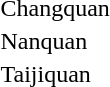<table>
<tr>
<td>Changquan<br></td>
<td></td>
<td></td>
<td></td>
</tr>
<tr>
<td>Nanquan<br></td>
<td></td>
<td></td>
<td></td>
</tr>
<tr>
<td>Taijiquan<br></td>
<td></td>
<td></td>
<td></td>
</tr>
</table>
